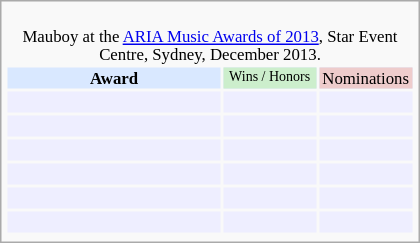<table class="infobox" style="width: 25em; text-align: left; font-size: 70%; vertical-align: middle;">
<tr>
<td colspan="3" style="text-align:center;"><br>Mauboy at the <a href='#'>ARIA Music Awards of 2013</a>, Star Event Centre, Sydney, December 2013.</td>
</tr>
<tr bgcolor=#D9E8FF style="text-align:center;">
<th style="vertical-align: middle;">Award</th>
<td style="background:#cceecc; font-size:7pt;" width="60px">Wins / Honors</td>
<td style="background:#eecccc; " width="60px">Nominations</td>
</tr>
<tr bgcolor=#eeeeff>
<td align="center"><br></td>
<td></td>
<td></td>
</tr>
<tr bgcolor=#eeeeff>
<td align="center"><br></td>
<td></td>
<td></td>
</tr>
<tr bgcolor=#eeeeff>
<td align="center"><br></td>
<td></td>
<td></td>
</tr>
<tr bgcolor=#eeeeff>
<td align="center"><br></td>
<td></td>
<td></td>
</tr>
<tr bgcolor=#eeeeff>
<td align="center"><br></td>
<td></td>
<td></td>
</tr>
<tr bgcolor=#eeeeff>
<td align="center"><br></td>
<td></td>
<td></td>
</tr>
<tr>
</tr>
</table>
